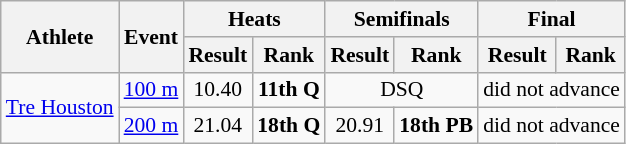<table class=wikitable style="font-size:90%">
<tr>
<th rowspan="2">Athlete</th>
<th rowspan="2">Event</th>
<th colspan="2">Heats</th>
<th colspan="2">Semifinals</th>
<th colspan="2">Final</th>
</tr>
<tr>
<th>Result</th>
<th>Rank</th>
<th>Result</th>
<th>Rank</th>
<th>Result</th>
<th>Rank</th>
</tr>
<tr>
<td rowspan="2"><a href='#'>Tre Houston</a></td>
<td><a href='#'>100 m</a></td>
<td align=center>10.40</td>
<td align=center><strong>11th Q</strong></td>
<td align=center colspan=2>DSQ</td>
<td align=center colspan=2>did not advance</td>
</tr>
<tr>
<td><a href='#'>200 m</a></td>
<td align=center>21.04</td>
<td align=center><strong>18th Q</strong></td>
<td align=center>20.91</td>
<td align=center><strong>18th PB</strong></td>
<td align=center colspan=2>did not advance</td>
</tr>
</table>
